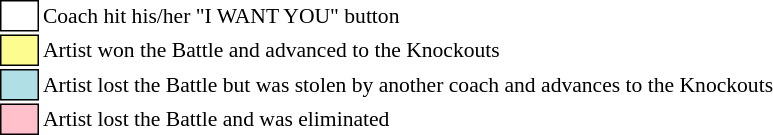<table class="toccolours" style="font-size: 90%; white-space: nowrap;">
<tr>
<td style="background:white; border:1px solid black;"> <strong></strong> </td>
<td>Coach hit his/her "I WANT YOU" button</td>
</tr>
<tr>
<td style="background:#fdfc8f; border:1px solid black;">      </td>
<td>Artist won the Battle and advanced to the Knockouts</td>
</tr>
<tr>
<td style="background:#b0e0e6; border:1px solid black;">      </td>
<td>Artist lost the Battle but was stolen by another coach and advances to the Knockouts</td>
</tr>
<tr>
<td style="background:pink; border:1px solid black;">      </td>
<td>Artist lost the Battle and was eliminated</td>
</tr>
</table>
